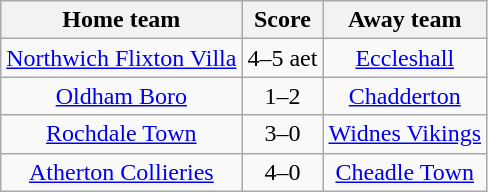<table class="wikitable" style="text-align: center">
<tr>
<th>Home team</th>
<th>Score</th>
<th>Away team</th>
</tr>
<tr>
<td><a href='#'>Northwich Flixton Villa</a></td>
<td>4–5 aet</td>
<td><a href='#'>Eccleshall</a></td>
</tr>
<tr>
<td><a href='#'>Oldham Boro</a></td>
<td>1–2</td>
<td><a href='#'>Chadderton</a></td>
</tr>
<tr>
<td><a href='#'>Rochdale Town</a></td>
<td>3–0</td>
<td><a href='#'>Widnes Vikings</a></td>
</tr>
<tr>
<td><a href='#'>Atherton Collieries</a></td>
<td>4–0</td>
<td><a href='#'>Cheadle Town</a></td>
</tr>
</table>
